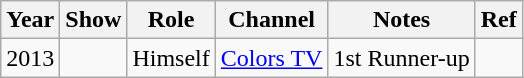<table class="wikitable" style="text-align:center;">
<tr>
<th>Year</th>
<th>Show</th>
<th>Role</th>
<th>Channel</th>
<th>Notes</th>
<th>Ref</th>
</tr>
<tr>
<td>2013</td>
<td></td>
<td>Himself</td>
<td><a href='#'>Colors TV</a></td>
<td>1st Runner-up</td>
<td></td>
</tr>
</table>
